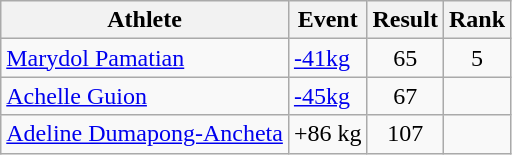<table class="wikitable">
<tr>
<th>Athlete</th>
<th>Event</th>
<th>Result</th>
<th>Rank</th>
</tr>
<tr align=center>
<td align=left><a href='#'>Marydol Pamatian</a></td>
<td align=left><a href='#'>-41kg</a></td>
<td>65</td>
<td>5</td>
</tr>
<tr align=center>
<td align=left><a href='#'>Achelle Guion</a></td>
<td align=left><a href='#'>-45kg</a></td>
<td>67</td>
<td></td>
</tr>
<tr align=center>
<td align=left><a href='#'>Adeline Dumapong-Ancheta</a></td>
<td align=left>+86 kg</td>
<td>107</td>
<td></td>
</tr>
</table>
